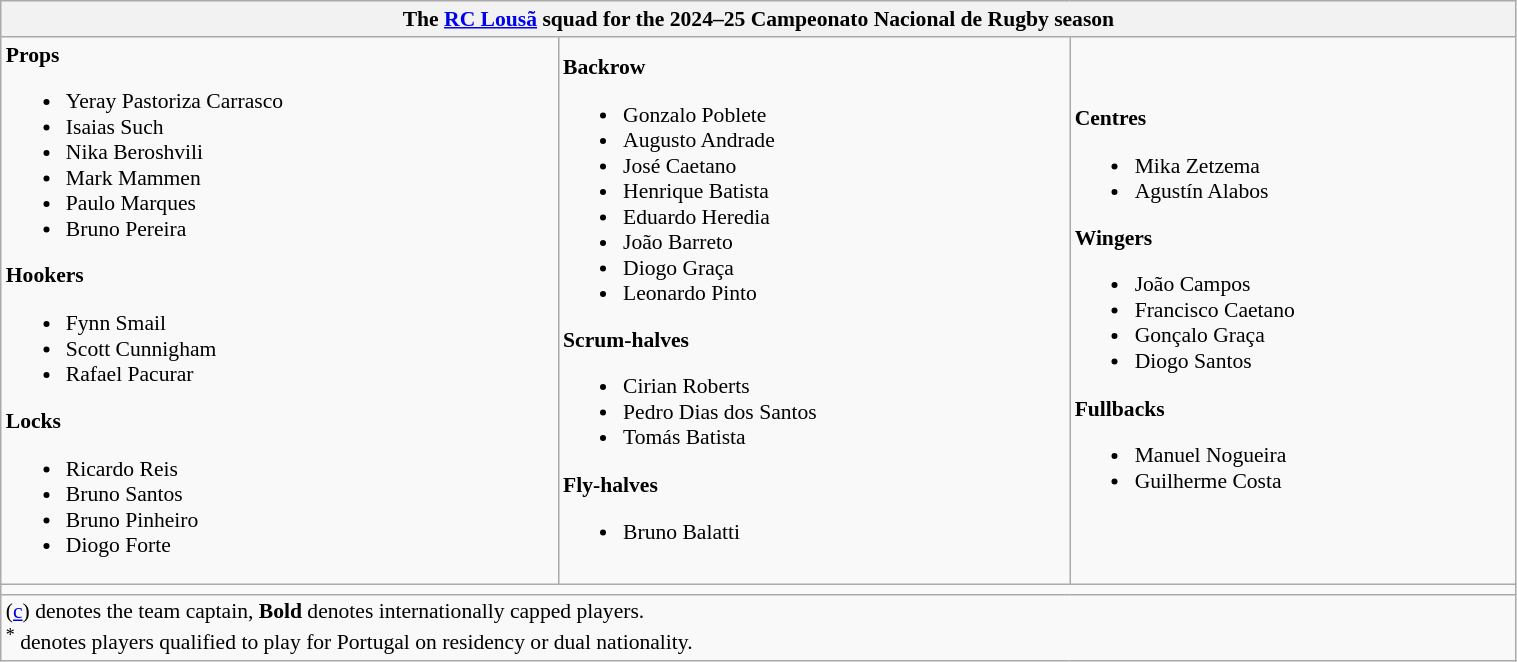<table class="wikitable" style="text-align:left; font-size:90%; width:80%">
<tr>
<th colspan="3">The <strong><a href='#'>RC Lousã</a></strong> squad for the 2024–25 Campeonato Nacional de Rugby season</th>
</tr>
<tr>
<td><strong>Props</strong><br><ul><li> Yeray Pastoriza Carrasco</li><li> Isaias Such</li><li> Nika Beroshvili</li><li> Mark Mammen</li><li> Paulo Marques</li><li> Bruno Pereira</li></ul><strong>Hookers</strong><ul><li> Fynn Smail</li><li> Scott Cunnigham</li><li> Rafael Pacurar</li></ul><strong>Locks</strong><ul><li> Ricardo Reis</li><li> Bruno Santos</li><li> Bruno Pinheiro</li><li> Diogo Forte</li></ul></td>
<td><strong>Backrow</strong><br><ul><li> Gonzalo Poblete</li><li> Augusto Andrade</li><li> José Caetano</li><li> Henrique Batista</li><li> Eduardo Heredia</li><li> João Barreto</li><li> Diogo Graça</li><li> Leonardo Pinto</li></ul><strong>Scrum-halves</strong><ul><li> Cirian Roberts</li><li> Pedro Dias dos Santos</li><li> Tomás Batista</li></ul><strong>Fly-halves</strong><ul><li> Bruno Balatti</li></ul></td>
<td><strong>Centres</strong><br><ul><li> Mika Zetzema</li><li> Agustín Alabos</li></ul><strong>Wingers</strong><ul><li> João Campos</li><li> Francisco Caetano</li><li> Gonçalo Graça</li><li> Diogo Santos</li></ul><strong>Fullbacks</strong><ul><li> Manuel Nogueira</li><li> Guilherme Costa</li></ul></td>
</tr>
<tr>
<td colspan="3"></td>
</tr>
<tr>
<td colspan="3">(<a href='#'>c</a>) denotes the team captain, <strong>Bold</strong> denotes internationally capped players.<br><sup>*</sup> denotes players qualified to play for Portugal on residency or dual nationality.
</td>
</tr>
</table>
